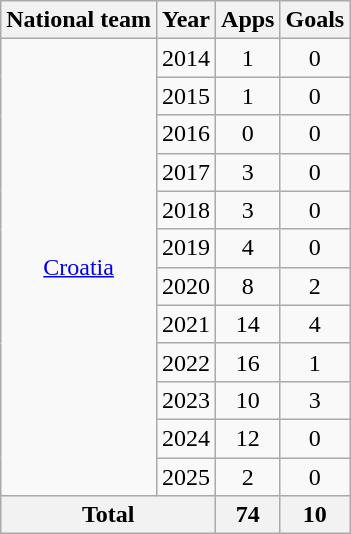<table class="wikitable" style="text-align:center">
<tr>
<th>National team</th>
<th>Year</th>
<th>Apps</th>
<th>Goals</th>
</tr>
<tr>
<td rowspan="12"><a href='#'>Croatia</a></td>
<td>2014</td>
<td>1</td>
<td>0</td>
</tr>
<tr>
<td>2015</td>
<td>1</td>
<td>0</td>
</tr>
<tr>
<td>2016</td>
<td>0</td>
<td>0</td>
</tr>
<tr>
<td>2017</td>
<td>3</td>
<td>0</td>
</tr>
<tr>
<td>2018</td>
<td>3</td>
<td>0</td>
</tr>
<tr>
<td>2019</td>
<td>4</td>
<td>0</td>
</tr>
<tr>
<td>2020</td>
<td>8</td>
<td>2</td>
</tr>
<tr>
<td>2021</td>
<td>14</td>
<td>4</td>
</tr>
<tr>
<td>2022</td>
<td>16</td>
<td>1</td>
</tr>
<tr>
<td>2023</td>
<td>10</td>
<td>3</td>
</tr>
<tr>
<td>2024</td>
<td>12</td>
<td>0</td>
</tr>
<tr>
<td>2025</td>
<td>2</td>
<td>0</td>
</tr>
<tr>
<th colspan="2">Total</th>
<th>74</th>
<th>10</th>
</tr>
</table>
